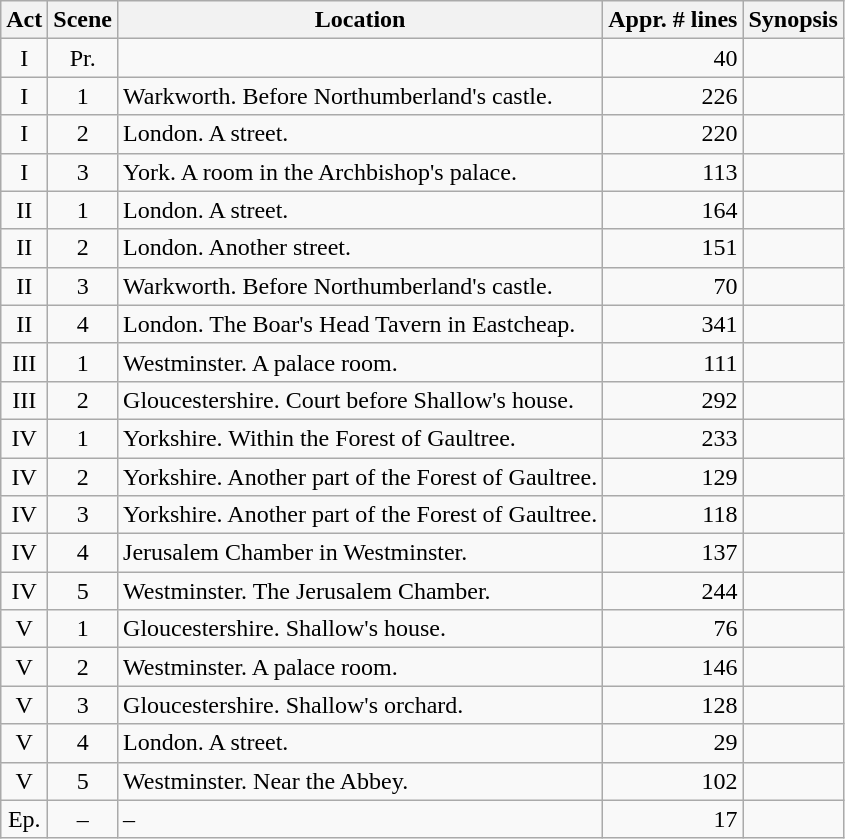<table class="wikitable">
<tr>
<th>Act</th>
<th data-sort-type="number">Scene</th>
<th>Location</th>
<th data-sort-type="number">Appr. # lines</th>
<th>Synopsis</th>
</tr>
<tr>
<td style="text-align:center;">I</td>
<td style="text-align:center;"  data-sort-value="-1">Pr.</td>
<td></td>
<td style="text-align:right;">40</td>
<td></td>
</tr>
<tr>
<td style="text-align:center;">I</td>
<td style="text-align:center;">1</td>
<td>Warkworth. Before Northumberland's castle.</td>
<td style="text-align:right;">226</td>
<td></td>
</tr>
<tr>
<td style="text-align:center;">I</td>
<td style="text-align:center;">2</td>
<td>London. A street.</td>
<td style="text-align:right;">220</td>
<td></td>
</tr>
<tr>
<td style="text-align:center;">I</td>
<td style="text-align:center;">3</td>
<td>York. A room in the Archbishop's palace.</td>
<td style="text-align:right;">113</td>
<td></td>
</tr>
<tr>
<td style="text-align:center;">II</td>
<td style="text-align:center;">1</td>
<td>London. A street.</td>
<td style="text-align:right;">164</td>
<td></td>
</tr>
<tr>
<td style="text-align:center;">II</td>
<td style="text-align:center;">2</td>
<td>London. Another street.</td>
<td style="text-align:right;">151</td>
<td></td>
</tr>
<tr>
<td style="text-align:center;">II</td>
<td style="text-align:center;">3</td>
<td>Warkworth. Before Northumberland's castle.</td>
<td style="text-align:right;">70</td>
<td></td>
</tr>
<tr>
<td style="text-align:center;">II</td>
<td style="text-align:center;">4</td>
<td>London. The Boar's Head Tavern in Eastcheap.</td>
<td style="text-align:right;">341</td>
<td></td>
</tr>
<tr>
<td style="text-align:center;">III</td>
<td style="text-align:center;">1</td>
<td>Westminster. A palace room.</td>
<td style="text-align:right;">111</td>
<td></td>
</tr>
<tr>
<td style="text-align:center;">III</td>
<td style="text-align:center;">2</td>
<td>Gloucestershire. Court before Shallow's house.</td>
<td style="text-align:right;">292</td>
<td></td>
</tr>
<tr>
<td style="text-align:center;">IV</td>
<td style="text-align:center;">1</td>
<td>Yorkshire. Within the Forest of Gaultree.</td>
<td style="text-align:right;">233</td>
<td></td>
</tr>
<tr>
<td style="text-align:center;">IV</td>
<td style="text-align:center;">2</td>
<td>Yorkshire. Another part of the Forest of Gaultree.</td>
<td style="text-align:right;">129</td>
<td></td>
</tr>
<tr>
<td style="text-align:center;">IV</td>
<td style="text-align:center;">3</td>
<td>Yorkshire. Another part of the Forest of Gaultree.</td>
<td style="text-align:right;">118</td>
<td></td>
</tr>
<tr>
<td style="text-align:center;">IV</td>
<td style="text-align:center;">4</td>
<td>Jerusalem Chamber in Westminster.</td>
<td style="text-align:right;">137</td>
<td></td>
</tr>
<tr>
<td style="text-align:center;">IV</td>
<td style="text-align:center;">5</td>
<td>Westminster. The Jerusalem Chamber.</td>
<td style="text-align:right;">244</td>
<td></td>
</tr>
<tr>
<td style="text-align:center;">V</td>
<td style="text-align:center;">1</td>
<td>Gloucestershire. Shallow's house.</td>
<td style="text-align:right;">76</td>
<td></td>
</tr>
<tr>
<td style="text-align:center;">V</td>
<td style="text-align:center;">2</td>
<td>Westminster. A palace room.</td>
<td style="text-align:right;">146</td>
<td></td>
</tr>
<tr>
<td style="text-align:center;">V</td>
<td style="text-align:center;">3</td>
<td>Gloucestershire. Shallow's orchard.</td>
<td style="text-align:right;">128</td>
<td></td>
</tr>
<tr>
<td style="text-align:center;">V</td>
<td style="text-align:center;">4</td>
<td>London. A street.</td>
<td style="text-align:right;">29</td>
<td></td>
</tr>
<tr>
<td style="text-align:center;">V</td>
<td style="text-align:center;">5</td>
<td>Westminster. Near the Abbey.</td>
<td style="text-align:right;">102</td>
<td></td>
</tr>
<tr>
<td style="text-align:center;" data-sort-value="zzz Ep.">Ep.</td>
<td style="text-align:center;" data-sort-value="1000">–</td>
<td>–</td>
<td style="text-align:right;">17</td>
<td></td>
</tr>
</table>
